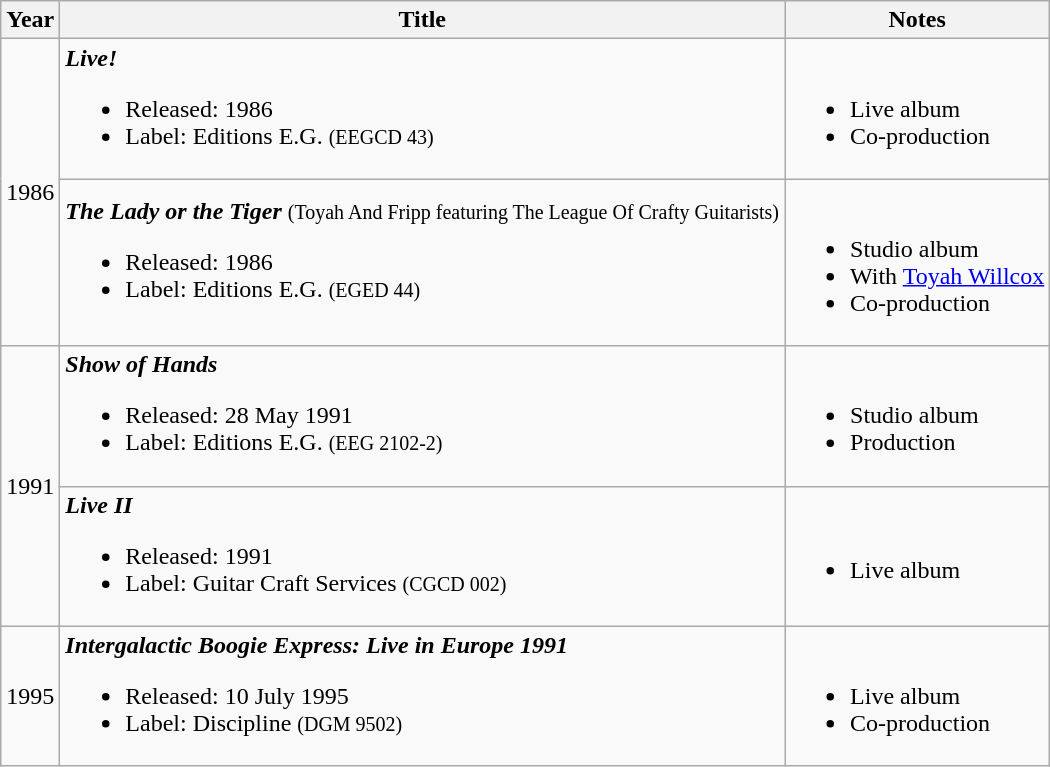<table class="wikitable">
<tr>
<th>Year</th>
<th>Title</th>
<th>Notes</th>
</tr>
<tr>
<td rowspan="2">1986</td>
<td><strong><em>Live!</em></strong><br><ul><li>Released: 1986</li><li>Label: Editions E.G. <small>(EEGCD 43)</small></li></ul></td>
<td><br><ul><li>Live album</li><li>Co-production</li></ul></td>
</tr>
<tr>
<td><strong><em>The Lady or the Tiger</em></strong> <small>(Toyah And Fripp featuring The League Of Crafty Guitarists)</small><br><ul><li>Released: 1986</li><li>Label: Editions E.G. <small>(EGED 44)</small></li></ul></td>
<td><br><ul><li>Studio album</li><li>With <a href='#'>Toyah Willcox</a></li><li>Co-production</li></ul></td>
</tr>
<tr>
<td rowspan="2">1991</td>
<td><strong><em>Show of Hands</em></strong><br><ul><li>Released: 28 May 1991</li><li>Label: Editions E.G. <small>(EEG 2102-2)</small></li></ul></td>
<td><br><ul><li>Studio album</li><li>Production</li></ul></td>
</tr>
<tr>
<td><strong><em>Live II</em></strong><br><ul><li>Released: 1991</li><li>Label: Guitar Craft Services <small>(CGCD 002)</small></li></ul></td>
<td><br><ul><li>Live album</li></ul></td>
</tr>
<tr>
<td>1995</td>
<td><strong><em>Intergalactic Boogie Express: Live in Europe 1991</em></strong><br><ul><li>Released: 10 July 1995</li><li>Label: Discipline <small>(DGM 9502)</small></li></ul></td>
<td><br><ul><li>Live album</li><li>Co-production</li></ul></td>
</tr>
</table>
